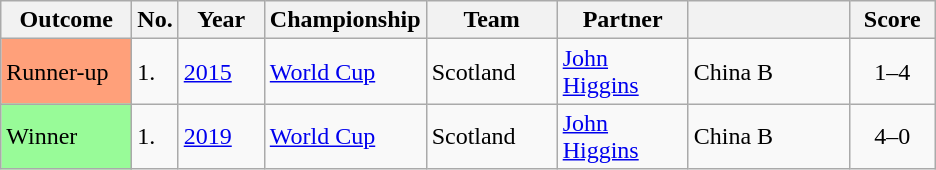<table class="sortable wikitable">
<tr>
<th width="80">Outcome</th>
<th width="20">No.</th>
<th width="50">Year</th>
<th width="100">Championship</th>
<th width="80">Team</th>
<th width="80">Partner</th>
<th width="100"></th>
<th width="50">Score</th>
</tr>
<tr>
<td style="background:#ffa07a;">Runner-up</td>
<td>1.</td>
<td><a href='#'>2015</a></td>
<td><a href='#'>World Cup</a></td>
<td>Scotland</td>
<td><a href='#'>John Higgins</a></td>
<td>China B</td>
<td align="center">1–4</td>
</tr>
<tr>
<td style="background:#98FB98">Winner</td>
<td>1.</td>
<td><a href='#'>2019</a></td>
<td><a href='#'>World Cup</a></td>
<td>Scotland</td>
<td><a href='#'>John Higgins</a></td>
<td>China B</td>
<td align="center">4–0</td>
</tr>
</table>
